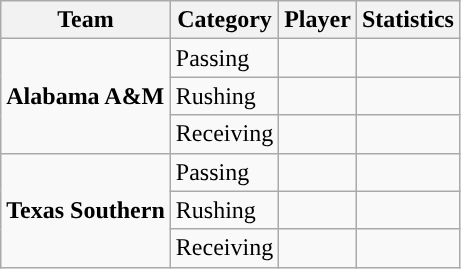<table class="wikitable" style="float: left;">
<tr>
<th>Team</th>
<th>Category</th>
<th>Player</th>
<th>Statistics</th>
</tr>
<tr>
<td rowspan=3><strong>Alabama A&M</strong></td>
<td>Passing</td>
<td> </td>
<td> </td>
</tr>
<tr>
<td>Rushing</td>
<td> </td>
<td> </td>
</tr>
<tr>
<td>Receiving</td>
<td> </td>
<td> </td>
</tr>
<tr>
<td rowspan=3><strong>Texas Southern</strong></td>
<td>Passing</td>
<td> </td>
<td> </td>
</tr>
<tr>
<td>Rushing</td>
<td> </td>
<td> </td>
</tr>
<tr>
<td>Receiving</td>
<td> </td>
<td> </td>
</tr>
</table>
